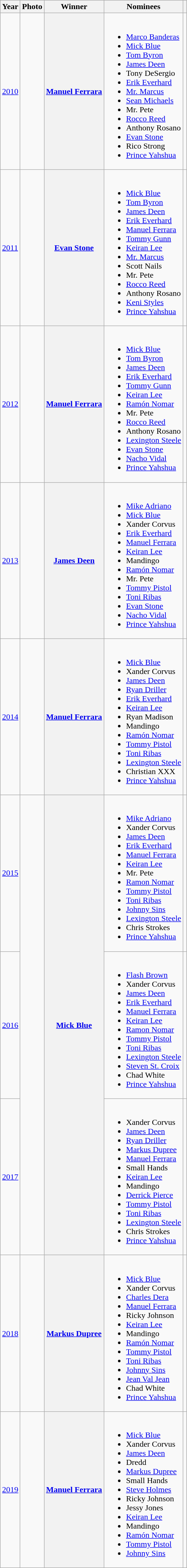<table Class="wikitable sortable">
<tr>
<th>Year</th>
<th>Photo</th>
<th>Winner</th>
<th>Nominees</th>
<th></th>
</tr>
<tr>
<td><a href='#'>2010</a></td>
<td></td>
<th><a href='#'>Manuel Ferrara</a></th>
<td valign="top"><br><ul><li><a href='#'>Marco Banderas</a></li><li><a href='#'>Mick Blue</a></li><li><a href='#'>Tom Byron</a></li><li><a href='#'>James Deen</a></li><li>Tony DeSergio</li><li><a href='#'>Erik Everhard</a></li><li><a href='#'>Mr. Marcus</a></li><li><a href='#'>Sean Michaels</a></li><li>Mr. Pete</li><li><a href='#'>Rocco Reed</a></li><li>Anthony Rosano</li><li><a href='#'>Evan Stone</a></li><li>Rico Strong</li><li><a href='#'>Prince Yahshua</a></li></ul></td>
<td></td>
</tr>
<tr>
<td><a href='#'>2011</a></td>
<td></td>
<th><a href='#'>Evan Stone</a></th>
<td valign="top"><br><ul><li><a href='#'>Mick Blue</a></li><li><a href='#'>Tom Byron</a></li><li><a href='#'>James Deen</a></li><li><a href='#'>Erik Everhard</a></li><li><a href='#'>Manuel Ferrara</a></li><li><a href='#'>Tommy Gunn</a></li><li><a href='#'>Keiran Lee</a></li><li><a href='#'>Mr. Marcus</a></li><li>Scott Nails</li><li>Mr. Pete</li><li><a href='#'>Rocco Reed</a></li><li>Anthony Rosano</li><li><a href='#'>Keni Styles</a></li><li><a href='#'>Prince Yahshua</a></li></ul></td>
<td></td>
</tr>
<tr>
<td><a href='#'>2012</a></td>
<td></td>
<th><a href='#'>Manuel Ferrara</a></th>
<td valign="top"><br><ul><li><a href='#'>Mick Blue</a></li><li><a href='#'>Tom Byron</a></li><li><a href='#'>James Deen</a></li><li><a href='#'>Erik Everhard</a></li><li><a href='#'>Tommy Gunn</a></li><li><a href='#'>Keiran Lee</a></li><li><a href='#'>Ramón Nomar</a></li><li>Mr. Pete</li><li><a href='#'>Rocco Reed</a></li><li>Anthony Rosano</li><li><a href='#'>Lexington Steele</a></li><li><a href='#'>Evan Stone</a></li><li><a href='#'>Nacho Vidal</a></li><li><a href='#'>Prince Yahshua</a></li></ul></td>
<td></td>
</tr>
<tr>
<td><a href='#'>2013</a></td>
<td></td>
<th><a href='#'>James Deen</a></th>
<td valign="top"><br><ul><li><a href='#'>Mike Adriano</a></li><li><a href='#'>Mick Blue</a></li><li>Xander Corvus</li><li><a href='#'>Erik Everhard</a></li><li><a href='#'>Manuel Ferrara</a></li><li><a href='#'>Keiran Lee</a></li><li>Mandingo</li><li><a href='#'>Ramón Nomar</a></li><li>Mr. Pete</li><li><a href='#'>Tommy Pistol</a></li><li><a href='#'>Toni Ribas</a></li><li><a href='#'>Evan Stone</a></li><li><a href='#'>Nacho Vidal</a></li><li><a href='#'>Prince Yahshua</a></li></ul></td>
<td></td>
</tr>
<tr>
<td><a href='#'>2014</a></td>
<td></td>
<th><a href='#'>Manuel Ferrara</a></th>
<td valign="top"><br><ul><li><a href='#'>Mick Blue</a></li><li>Xander Corvus</li><li><a href='#'>James Deen</a></li><li><a href='#'>Ryan Driller</a></li><li><a href='#'>Erik Everhard</a></li><li><a href='#'>Keiran Lee</a></li><li>Ryan Madison</li><li>Mandingo</li><li><a href='#'>Ramón Nomar</a></li><li><a href='#'>Tommy Pistol</a></li><li><a href='#'>Toni Ribas</a></li><li><a href='#'>Lexington Steele</a></li><li>Christian XXX</li><li><a href='#'>Prince Yahshua</a></li></ul></td>
<td></td>
</tr>
<tr>
<td><a href='#'>2015</a></td>
<td rowspan="3"></td>
<th rowspan="3"><a href='#'>Mick Blue</a></th>
<td valign="top"><br><ul><li><a href='#'>Mike Adriano</a></li><li>Xander Corvus</li><li><a href='#'>James Deen</a></li><li><a href='#'>Erik Everhard</a></li><li><a href='#'>Manuel Ferrara</a></li><li><a href='#'>Keiran Lee</a></li><li>Mr. Pete</li><li><a href='#'>Ramon Nomar</a></li><li><a href='#'>Tommy Pistol</a></li><li><a href='#'>Toni Ribas</a></li><li><a href='#'>Johnny Sins</a></li><li><a href='#'>Lexington Steele</a></li><li>Chris Strokes</li><li><a href='#'>Prince Yahshua</a></li></ul></td>
<td></td>
</tr>
<tr>
<td><a href='#'>2016</a></td>
<td valign="top"><br><ul><li><a href='#'>Flash Brown</a></li><li>Xander Corvus</li><li><a href='#'>James Deen</a></li><li><a href='#'>Erik Everhard</a></li><li><a href='#'>Manuel Ferrara</a></li><li><a href='#'>Keiran Lee</a></li><li><a href='#'>Ramon Nomar</a></li><li><a href='#'>Tommy Pistol</a></li><li><a href='#'>Toni Ribas</a></li><li><a href='#'>Lexington Steele</a></li><li><a href='#'>Steven St. Croix</a></li><li>Chad White</li><li><a href='#'>Prince Yahshua</a></li></ul></td>
<td></td>
</tr>
<tr>
<td><a href='#'>2017</a></td>
<td valign="top"><br><ul><li>Xander Corvus</li><li><a href='#'>James Deen</a></li><li><a href='#'>Ryan Driller</a></li><li><a href='#'>Markus Dupree</a></li><li><a href='#'>Manuel Ferrara</a></li><li>Small Hands</li><li><a href='#'>Keiran Lee</a></li><li>Mandingo</li><li><a href='#'>Derrick Pierce</a></li><li><a href='#'>Tommy Pistol</a></li><li><a href='#'>Toni Ribas</a></li><li><a href='#'>Lexington Steele</a></li><li>Chris Strokes</li><li><a href='#'>Prince Yahshua</a></li></ul></td>
<td></td>
</tr>
<tr>
<td><a href='#'>2018</a></td>
<td></td>
<th><a href='#'>Markus Dupree</a></th>
<td valign="top"><br><ul><li><a href='#'>Mick Blue</a></li><li>Xander Corvus</li><li><a href='#'>Charles Dera</a></li><li><a href='#'>Manuel Ferrara</a></li><li>Ricky Johnson</li><li><a href='#'>Keiran Lee</a></li><li>Mandingo</li><li><a href='#'>Ramón Nomar</a></li><li><a href='#'>Tommy Pistol</a></li><li><a href='#'>Toni Ribas</a></li><li><a href='#'>Johnny Sins</a></li><li><a href='#'>Jean Val Jean</a></li><li>Chad White</li><li><a href='#'>Prince Yahshua</a></li></ul></td>
<td></td>
</tr>
<tr>
<td><a href='#'>2019</a></td>
<td></td>
<th><a href='#'>Manuel Ferrara</a></th>
<td valign="top"><br><ul><li><a href='#'>Mick Blue</a></li><li>Xander Corvus</li><li><a href='#'>James Deen</a></li><li>Dredd</li><li><a href='#'>Markus Dupree</a></li><li>Small Hands</li><li><a href='#'>Steve Holmes</a></li><li>Ricky Johnson</li><li>Jessy Jones</li><li><a href='#'>Keiran Lee</a></li><li>Mandingo</li><li><a href='#'>Ramón Nomar</a></li><li><a href='#'>Tommy Pistol</a></li><li><a href='#'>Johnny Sins</a></li></ul></td>
<td></td>
</tr>
</table>
